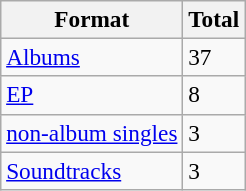<table class="wikitable sortable" style="font-size:97%;">
<tr>
<th>Format</th>
<th>Total</th>
</tr>
<tr>
<td><a href='#'>Albums</a></td>
<td>37</td>
</tr>
<tr>
<td><a href='#'>EP</a></td>
<td>8</td>
</tr>
<tr>
<td><a href='#'>non-album singles</a></td>
<td>3</td>
</tr>
<tr>
<td><a href='#'>Soundtracks</a></td>
<td>3</td>
</tr>
</table>
